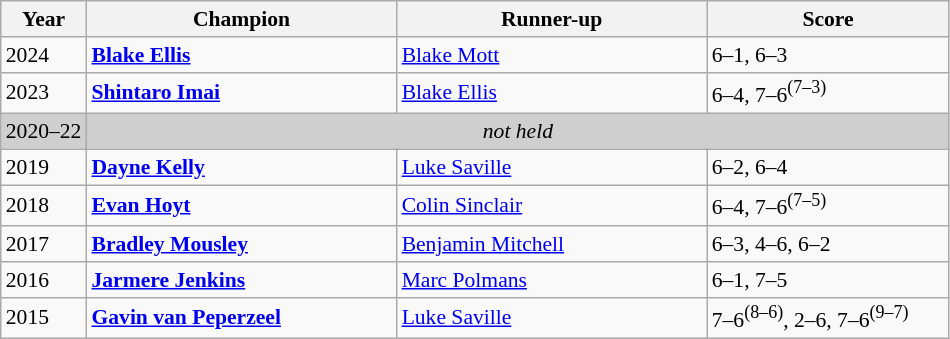<table class="wikitable" style="font-size:90%">
<tr>
<th>Year</th>
<th width="200">Champion</th>
<th width="200">Runner-up</th>
<th width="155">Score</th>
</tr>
<tr>
<td>2024</td>
<td> <strong><a href='#'>Blake Ellis</a></strong></td>
<td> <a href='#'>Blake Mott</a></td>
<td>6–1, 6–3</td>
</tr>
<tr>
<td>2023</td>
<td> <strong><a href='#'>Shintaro Imai</a></strong></td>
<td> <a href='#'>Blake Ellis</a></td>
<td>6–4, 7–6<sup>(7–3)</sup></td>
</tr>
<tr>
<td style="background:#cfcfcf">2020–22</td>
<td colspan=3 align=center style="background:#cfcfcf"><em>not held</em></td>
</tr>
<tr>
<td>2019</td>
<td> <strong><a href='#'>Dayne Kelly</a></strong></td>
<td> <a href='#'>Luke Saville</a></td>
<td>6–2, 6–4</td>
</tr>
<tr>
<td>2018</td>
<td> <strong><a href='#'>Evan Hoyt</a></strong></td>
<td> <a href='#'>Colin Sinclair</a></td>
<td>6–4, 7–6<sup>(7–5)</sup></td>
</tr>
<tr>
<td>2017</td>
<td> <strong><a href='#'>Bradley Mousley</a></strong></td>
<td> <a href='#'>Benjamin Mitchell</a></td>
<td>6–3, 4–6, 6–2</td>
</tr>
<tr>
<td>2016</td>
<td> <strong><a href='#'>Jarmere Jenkins</a></strong></td>
<td> <a href='#'>Marc Polmans</a></td>
<td>6–1, 7–5</td>
</tr>
<tr>
<td>2015</td>
<td> <strong><a href='#'>Gavin van Peperzeel</a></strong></td>
<td> <a href='#'>Luke Saville</a></td>
<td>7–6<sup>(8–6)</sup>, 2–6, 7–6<sup>(9–7)</sup></td>
</tr>
</table>
